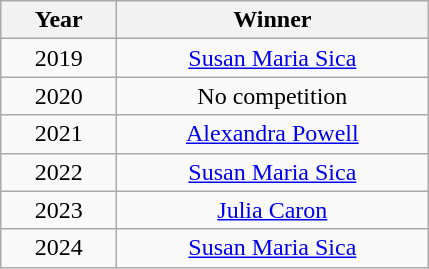<table class="wikitable" style="text-align:center">
<tr>
<th width=70>Year</th>
<th width=200>Winner</th>
</tr>
<tr>
<td>2019</td>
<td><a href='#'>Susan Maria Sica</a></td>
</tr>
<tr>
<td>2020</td>
<td>No competition</td>
</tr>
<tr>
<td>2021</td>
<td><a href='#'>Alexandra Powell</a></td>
</tr>
<tr>
<td>2022</td>
<td><a href='#'>Susan Maria Sica</a></td>
</tr>
<tr>
<td>2023</td>
<td><a href='#'>Julia Caron</a></td>
</tr>
<tr>
<td>2024</td>
<td><a href='#'>Susan Maria Sica</a></td>
</tr>
</table>
